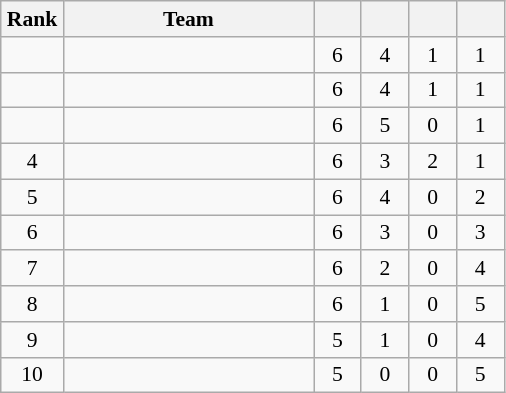<table class="wikitable" style="text-align: center; font-size:90% ">
<tr>
<th width=35>Rank</th>
<th width=160>Team</th>
<th width=25></th>
<th width=25></th>
<th width=25></th>
<th width=25></th>
</tr>
<tr>
<td></td>
<td align=left></td>
<td>6</td>
<td>4</td>
<td>1</td>
<td>1</td>
</tr>
<tr>
<td></td>
<td align=left></td>
<td>6</td>
<td>4</td>
<td>1</td>
<td>1</td>
</tr>
<tr>
<td></td>
<td align=left></td>
<td>6</td>
<td>5</td>
<td>0</td>
<td>1</td>
</tr>
<tr>
<td>4</td>
<td align=left></td>
<td>6</td>
<td>3</td>
<td>2</td>
<td>1</td>
</tr>
<tr>
<td>5</td>
<td align=left></td>
<td>6</td>
<td>4</td>
<td>0</td>
<td>2</td>
</tr>
<tr>
<td>6</td>
<td align=left></td>
<td>6</td>
<td>3</td>
<td>0</td>
<td>3</td>
</tr>
<tr>
<td>7</td>
<td align=left></td>
<td>6</td>
<td>2</td>
<td>0</td>
<td>4</td>
</tr>
<tr>
<td>8</td>
<td align=left></td>
<td>6</td>
<td>1</td>
<td>0</td>
<td>5</td>
</tr>
<tr>
<td>9</td>
<td align=left></td>
<td>5</td>
<td>1</td>
<td>0</td>
<td>4</td>
</tr>
<tr>
<td>10</td>
<td align=left></td>
<td>5</td>
<td>0</td>
<td>0</td>
<td>5</td>
</tr>
</table>
